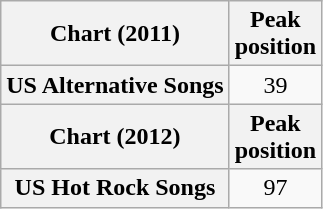<table class="wikitable sortable plainrowheaders">
<tr>
<th scope="col">Chart (2011)</th>
<th scope="col">Peak<br>position</th>
</tr>
<tr>
<th scope="row">US Alternative Songs</th>
<td style="text-align:center;">39</td>
</tr>
<tr>
<th scope="col">Chart (2012)</th>
<th scope="col">Peak<br>position</th>
</tr>
<tr>
<th scope="row">US Hot Rock Songs</th>
<td style="text-align:center;">97</td>
</tr>
</table>
